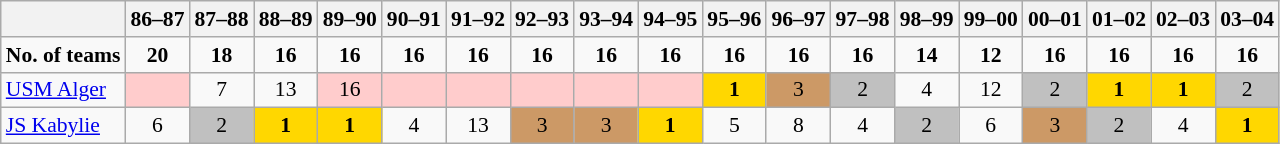<table border=1  bordercolor="#CCCCCC" class=wikitable style="font-size:90%;">
<tr align=LEFT valign=CENTER>
<th></th>
<th>86–87</th>
<th>87–88</th>
<th>88–89</th>
<th>89–90</th>
<th>90–91</th>
<th>91–92</th>
<th>92–93</th>
<th>93–94</th>
<th>94–95</th>
<th>95–96</th>
<th>96–97</th>
<th>97–98</th>
<th>98–99</th>
<th>99–00</th>
<th>00–01</th>
<th>01–02</th>
<th>02–03</th>
<th>03–04</th>
</tr>
<tr align=CENTER>
<td><strong>No. of teams</strong></td>
<td><strong>20</strong></td>
<td><strong>18</strong></td>
<td><strong>16</strong></td>
<td><strong>16</strong></td>
<td><strong>16</strong></td>
<td><strong>16</strong></td>
<td><strong>16</strong></td>
<td><strong>16</strong></td>
<td><strong>16</strong></td>
<td><strong>16</strong></td>
<td><strong>16</strong></td>
<td><strong>16</strong></td>
<td><strong>14</strong></td>
<td><strong>12</strong></td>
<td><strong>16</strong></td>
<td><strong>16</strong></td>
<td><strong>16</strong></td>
<td><strong>16</strong></td>
</tr>
<tr align=CENTER valign=BOTTOM>
<td align=LEFT><a href='#'>USM Alger</a></td>
<td bgcolor=#FFCCCC></td>
<td>7</td>
<td>13</td>
<td bgcolor=#FFCCCC>16</td>
<td bgcolor=#FFCCCC></td>
<td bgcolor=#FFCCCC></td>
<td bgcolor=#FFCCCC></td>
<td bgcolor=#FFCCCC></td>
<td bgcolor=#FFCCCC></td>
<td bgcolor=gold><strong>1</strong></td>
<td bgcolor=#cc9966>3</td>
<td bgcolor=silver>2</td>
<td>4</td>
<td>12</td>
<td bgcolor=silver>2</td>
<td bgcolor=gold><strong>1</strong></td>
<td bgcolor=gold><strong>1</strong></td>
<td bgcolor=silver>2</td>
</tr>
<tr align=CENTER valign=BOTTOM>
<td align=LEFT><a href='#'>JS Kabylie</a></td>
<td>6</td>
<td bgcolor=silver>2</td>
<td bgcolor=gold><strong>1</strong></td>
<td bgcolor=gold><strong>1</strong></td>
<td>4</td>
<td>13</td>
<td bgcolor=#cc9966>3</td>
<td bgcolor=#cc9966>3</td>
<td bgcolor=gold><strong>1</strong></td>
<td>5</td>
<td>8</td>
<td>4</td>
<td bgcolor=silver>2</td>
<td>6</td>
<td bgcolor=#cc9966>3</td>
<td bgcolor=silver>2</td>
<td>4</td>
<td bgcolor=gold><strong>1</strong></td>
</tr>
</table>
